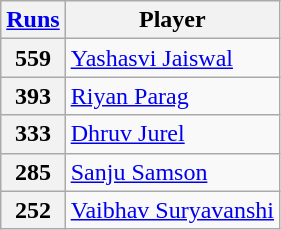<table class="wikitable">
<tr>
<th scope=col><a href='#'>Runs</a></th>
<th scope=col>Player</th>
</tr>
<tr>
<th scope=row>559</th>
<td><a href='#'>Yashasvi Jaiswal</a></td>
</tr>
<tr>
<th scope=row>393</th>
<td><a href='#'>Riyan Parag</a></td>
</tr>
<tr>
<th scope=row>333</th>
<td><a href='#'>Dhruv Jurel</a></td>
</tr>
<tr>
<th scope=row>285</th>
<td><a href='#'>Sanju Samson</a></td>
</tr>
<tr>
<th scope=row>252</th>
<td><a href='#'>Vaibhav Suryavanshi</a></td>
</tr>
</table>
